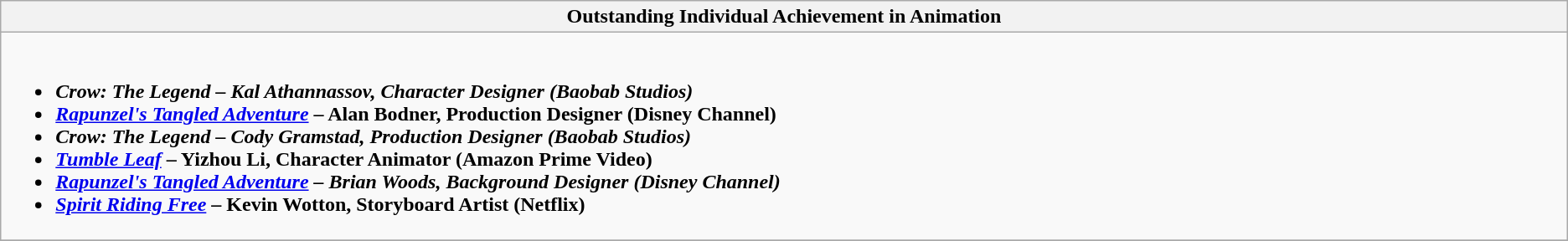<table class=wikitable>
<tr>
<th style="width:50%">Outstanding Individual Achievement in Animation</th>
</tr>
<tr>
<td valign="top"><br><ul><li><strong><em>Crow: The Legend<em> – Kal Athannassov, Character Designer (Baobab Studios)<strong></li><li></em></strong><a href='#'>Rapunzel's Tangled Adventure</a></em> – Alan Bodner, Production Designer (Disney Channel)</strong></li><li><strong><em>Crow: The Legend<em> – Cody Gramstad, Production Designer (Baobab Studios)<strong></li><li></em></strong><a href='#'>Tumble Leaf</a></em> – Yizhou Li, Character Animator (Amazon Prime Video)</strong></li><li><strong><em><a href='#'>Rapunzel's Tangled Adventure</a><em> – Brian Woods, Background Designer (Disney Channel)<strong></li><li></em></strong><a href='#'>Spirit Riding Free</a></em> – Kevin Wotton, Storyboard Artist (Netflix)</strong></li></ul></td>
</tr>
<tr>
</tr>
</table>
